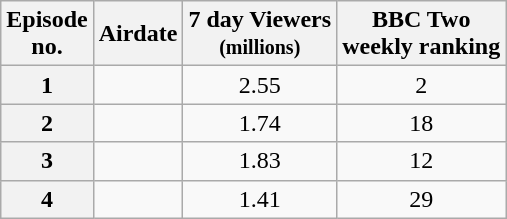<table class="wikitable" style="text-align:center;">
<tr>
<th scope="col">Episode<br>no.</th>
<th scope="col">Airdate</th>
<th scope="col">7 day Viewers<br><small>(millions)</small></th>
<th scope="col">BBC Two<br>weekly ranking</th>
</tr>
<tr>
<th scope="row">1</th>
<td></td>
<td>2.55</td>
<td>2</td>
</tr>
<tr>
<th scope="row">2</th>
<td></td>
<td>1.74</td>
<td>18</td>
</tr>
<tr>
<th scope="row">3</th>
<td></td>
<td>1.83</td>
<td>12</td>
</tr>
<tr>
<th scope="row">4</th>
<td></td>
<td>1.41</td>
<td>29</td>
</tr>
</table>
